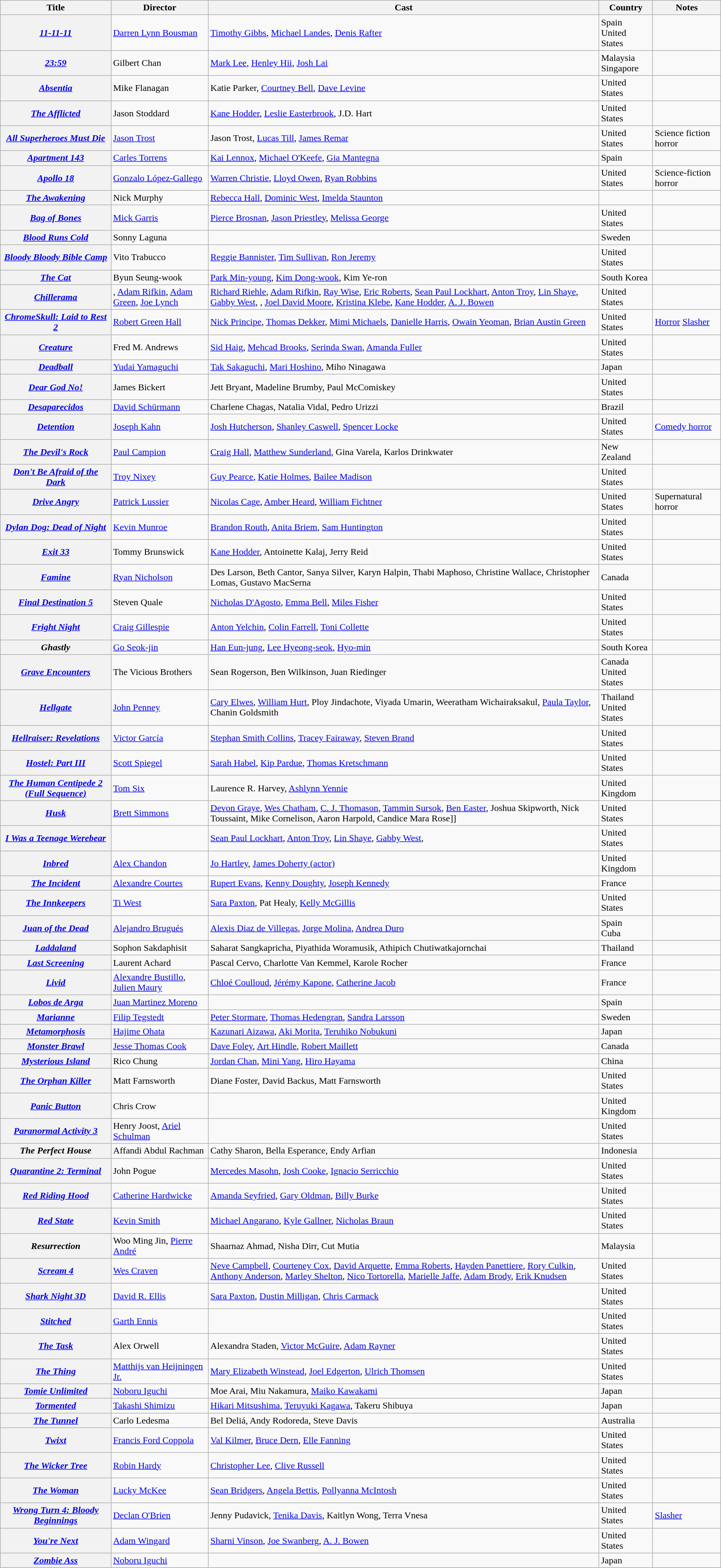<table class="wikitable sortable">
<tr>
<th scope="col">Title</th>
<th scope="col" class="unsortable">Director</th>
<th scope="col" class="unsortable">Cast</th>
<th scope="col">Country</th>
<th scope="col" class="unsortable">Notes</th>
</tr>
<tr>
<th><em><a href='#'>11-11-11</a></em></th>
<td><a href='#'>Darren Lynn Bousman</a></td>
<td><a href='#'>Timothy Gibbs</a>, <a href='#'>Michael Landes</a>, <a href='#'>Denis Rafter</a></td>
<td>Spain<br>United States</td>
<td></td>
</tr>
<tr>
<th><em><a href='#'>23:59</a></em></th>
<td>Gilbert Chan</td>
<td><a href='#'>Mark Lee</a>, <a href='#'>Henley Hii</a>, <a href='#'>Josh Lai</a></td>
<td>Malaysia<br>Singapore</td>
<td></td>
</tr>
<tr>
<th><em><a href='#'>Absentia</a></em></th>
<td>Mike Flanagan</td>
<td>Katie Parker, <a href='#'>Courtney Bell</a>, <a href='#'>Dave Levine</a></td>
<td>United States</td>
<td></td>
</tr>
<tr>
<th><em><a href='#'>The Afflicted</a></em></th>
<td>Jason Stoddard</td>
<td><a href='#'>Kane Hodder</a>, <a href='#'>Leslie Easterbrook</a>, J.D. Hart</td>
<td>United States</td>
<td></td>
</tr>
<tr>
<th><em><a href='#'>All Superheroes Must Die</a></em></th>
<td><a href='#'>Jason Trost</a></td>
<td>Jason Trost, <a href='#'>Lucas Till</a>, <a href='#'>James Remar</a></td>
<td>United States</td>
<td>Science fiction horror</td>
</tr>
<tr>
<th><em><a href='#'>Apartment 143</a></em></th>
<td><a href='#'>Carles Torrens</a></td>
<td><a href='#'>Kai Lennox</a>, <a href='#'>Michael O'Keefe</a>, <a href='#'>Gia Mantegna</a></td>
<td>Spain</td>
<td></td>
</tr>
<tr>
<th><em><a href='#'>Apollo 18</a></em></th>
<td><a href='#'>Gonzalo López-Gallego</a></td>
<td><a href='#'>Warren Christie</a>, <a href='#'>Lloyd Owen</a>, <a href='#'>Ryan Robbins</a></td>
<td>United States</td>
<td>Science-fiction horror</td>
</tr>
<tr>
<th><em><a href='#'>The Awakening</a></em></th>
<td>Nick Murphy</td>
<td><a href='#'>Rebecca Hall</a>, <a href='#'>Dominic West</a>, <a href='#'>Imelda Staunton</a></td>
<td></td>
<td></td>
</tr>
<tr>
<th><em><a href='#'>Bag of Bones</a></em></th>
<td><a href='#'>Mick Garris</a></td>
<td><a href='#'>Pierce Brosnan</a>, <a href='#'>Jason Priestley</a>, <a href='#'>Melissa George</a></td>
<td>United States</td>
<td></td>
</tr>
<tr>
<th><em><a href='#'>Blood Runs Cold</a></em></th>
<td>Sonny Laguna</td>
<td></td>
<td>Sweden</td>
<td></td>
</tr>
<tr>
<th><em><a href='#'>Bloody Bloody Bible Camp</a></em></th>
<td>Vito Trabucco</td>
<td><a href='#'>Reggie Bannister</a>, <a href='#'>Tim Sullivan</a>, <a href='#'>Ron Jeremy</a></td>
<td>United States</td>
<td></td>
</tr>
<tr>
<th><em><a href='#'>The Cat</a></em></th>
<td>Byun Seung-wook</td>
<td><a href='#'>Park Min-young</a>, <a href='#'>Kim Dong-wook</a>, Kim Ye-ron</td>
<td>South Korea</td>
<td></td>
</tr>
<tr>
<th><em><a href='#'>Chillerama</a></em></th>
<td>, <a href='#'>Adam Rifkin</a>, <a href='#'>Adam Green</a>, <a href='#'>Joe Lynch</a></td>
<td><a href='#'>Richard Riehle</a>, <a href='#'>Adam Rifkin</a>, <a href='#'>Ray Wise</a>, <a href='#'>Eric Roberts</a>, <a href='#'>Sean Paul Lockhart</a>, <a href='#'>Anton Troy</a>, <a href='#'>Lin Shaye</a>, <a href='#'>Gabby West</a>, , <a href='#'>Joel David Moore</a>, <a href='#'>Kristina Klebe</a>, <a href='#'>Kane Hodder</a>, <a href='#'>A. J. Bowen</a></td>
<td>United States</td>
<td></td>
</tr>
<tr>
<th><em><a href='#'>ChromeSkull: Laid to Rest 2</a></em></th>
<td><a href='#'>Robert Green Hall</a></td>
<td><a href='#'>Nick Principe</a>, <a href='#'>Thomas Dekker</a>, <a href='#'>Mimi Michaels</a>, <a href='#'>Danielle Harris</a>, <a href='#'>Owain Yeoman</a>, <a href='#'>Brian Austin Green</a></td>
<td>United States</td>
<td><a href='#'>Horror</a> <a href='#'>Slasher</a></td>
</tr>
<tr>
<th><em><a href='#'>Creature</a></em></th>
<td>Fred M. Andrews</td>
<td><a href='#'>Sid Haig</a>, <a href='#'>Mehcad Brooks</a>, <a href='#'>Serinda Swan</a>, <a href='#'>Amanda Fuller</a></td>
<td>United States</td>
<td></td>
</tr>
<tr>
<th><em><a href='#'>Deadball</a></em></th>
<td><a href='#'>Yudai Yamaguchi</a></td>
<td><a href='#'>Tak Sakaguchi</a>, <a href='#'>Mari Hoshino</a>, Miho Ninagawa</td>
<td>Japan</td>
<td></td>
</tr>
<tr>
<th><em><a href='#'>Dear God No!</a></em></th>
<td>James Bickert</td>
<td>Jett Bryant, Madeline Brumby, Paul McComiskey</td>
<td>United States</td>
<td></td>
</tr>
<tr>
<th><em><a href='#'>Desaparecidos</a></em></th>
<td><a href='#'>David Schürmann</a></td>
<td>Charlene Chagas, Natalia Vidal, Pedro Urizzi</td>
<td>Brazil</td>
<td></td>
</tr>
<tr>
<th><em><a href='#'>Detention</a></em></th>
<td><a href='#'>Joseph Kahn</a></td>
<td><a href='#'>Josh Hutcherson</a>, <a href='#'>Shanley Caswell</a>, <a href='#'>Spencer Locke</a></td>
<td>United States</td>
<td><a href='#'>Comedy horror</a></td>
</tr>
<tr>
<th><em><a href='#'>The Devil's Rock</a></em></th>
<td><a href='#'>Paul Campion</a></td>
<td><a href='#'>Craig Hall</a>, <a href='#'>Matthew Sunderland</a>, Gina Varela, Karlos Drinkwater</td>
<td>New Zealand</td>
<td></td>
</tr>
<tr>
<th><em><a href='#'>Don't Be Afraid of the Dark</a></em></th>
<td><a href='#'>Troy Nixey</a></td>
<td><a href='#'>Guy Pearce</a>, <a href='#'>Katie Holmes</a>, <a href='#'>Bailee Madison</a></td>
<td>United States</td>
<td></td>
</tr>
<tr>
<th><em><a href='#'>Drive Angry</a></em></th>
<td><a href='#'>Patrick Lussier</a></td>
<td><a href='#'>Nicolas Cage</a>, <a href='#'>Amber Heard</a>, <a href='#'>William Fichtner</a></td>
<td>United States</td>
<td>Supernatural horror</td>
</tr>
<tr>
<th><em><a href='#'>Dylan Dog: Dead of Night</a></em></th>
<td><a href='#'>Kevin Munroe</a></td>
<td><a href='#'>Brandon Routh</a>, <a href='#'>Anita Briem</a>, <a href='#'>Sam Huntington</a></td>
<td>United States</td>
<td></td>
</tr>
<tr>
<th><em><a href='#'>Exit 33</a></em></th>
<td>Tommy Brunswick</td>
<td><a href='#'>Kane Hodder</a>, Antoinette Kalaj, Jerry Reid</td>
<td>United States</td>
<td></td>
</tr>
<tr>
<th><em><a href='#'>Famine</a></em></th>
<td><a href='#'>Ryan Nicholson</a></td>
<td>Des Larson, Beth Cantor, Sanya Silver, Karyn Halpin, Thabi Maphoso, Christine Wallace, Christopher Lomas, Gustavo MacSerna</td>
<td>Canada</td>
</tr>
<tr>
<th><em><a href='#'>Final Destination 5</a></em></th>
<td>Steven Quale</td>
<td><a href='#'>Nicholas D'Agosto</a>, <a href='#'>Emma Bell</a>, <a href='#'>Miles Fisher</a></td>
<td>United States</td>
<td></td>
</tr>
<tr>
<th><em><a href='#'>Fright Night</a></em></th>
<td><a href='#'>Craig Gillespie</a></td>
<td><a href='#'>Anton Yelchin</a>, <a href='#'>Colin Farrell</a>, <a href='#'>Toni Collette</a></td>
<td>United States</td>
<td></td>
</tr>
<tr>
<th><em>Ghastly</em></th>
<td><a href='#'>Go Seok-jin</a></td>
<td><a href='#'>Han Eun-jung</a>, <a href='#'>Lee Hyeong-seok</a>, <a href='#'>Hyo-min</a></td>
<td>South Korea</td>
<td></td>
</tr>
<tr>
<th><em><a href='#'>Grave Encounters</a></em></th>
<td>The Vicious Brothers</td>
<td>Sean Rogerson, Ben Wilkinson, Juan Riedinger</td>
<td>Canada<br>United States</td>
<td></td>
</tr>
<tr>
<th><em><a href='#'>Hellgate</a></em></th>
<td><a href='#'>John Penney</a></td>
<td><a href='#'>Cary Elwes</a>, <a href='#'>William Hurt</a>, Ploy Jindachote, Viyada Umarin, Weeratham Wichairaksakul, <a href='#'>Paula Taylor</a>, Chanin Goldsmith</td>
<td>Thailand<br>United States</td>
<td></td>
</tr>
<tr>
<th><em><a href='#'>Hellraiser: Revelations</a></em></th>
<td><a href='#'>Victor García</a></td>
<td><a href='#'>Stephan Smith Collins</a>, <a href='#'>Tracey Fairaway</a>, <a href='#'>Steven Brand</a></td>
<td>United States</td>
<td></td>
</tr>
<tr>
<th><em><a href='#'>Hostel: Part III</a></em></th>
<td><a href='#'>Scott Spiegel</a></td>
<td><a href='#'>Sarah Habel</a>, <a href='#'>Kip Pardue</a>, <a href='#'>Thomas Kretschmann</a></td>
<td>United States</td>
<td></td>
</tr>
<tr>
<th><em><a href='#'>The Human Centipede 2 (Full Sequence)</a></em></th>
<td><a href='#'>Tom Six</a></td>
<td>Laurence R. Harvey, <a href='#'>Ashlynn Yennie</a></td>
<td>United Kingdom</td>
<td></td>
</tr>
<tr>
<th><em><a href='#'>Husk</a></em></th>
<td><a href='#'>Brett Simmons</a></td>
<td><a href='#'>Devon Graye</a>, <a href='#'>Wes Chatham</a>, <a href='#'>C. J. Thomason</a>, <a href='#'>Tammin Sursok</a>, <a href='#'>Ben Easter</a>, Joshua Skipworth, Nick Toussaint, Mike Cornelison, Aaron Harpold, Candice Mara Rose]]</td>
<td>United States</td>
<td></td>
</tr>
<tr>
<th><em><a href='#'>I Was a Teenage Werebear</a></em></th>
<td></td>
<td><a href='#'>Sean Paul Lockhart</a>, <a href='#'>Anton Troy</a>, <a href='#'>Lin Shaye</a>, <a href='#'>Gabby West</a>, </td>
<td>United States</td>
<td></td>
</tr>
<tr>
<th><em><a href='#'>Inbred</a></em></th>
<td><a href='#'>Alex Chandon</a></td>
<td><a href='#'>Jo Hartley</a>, <a href='#'>James Doherty (actor)</a></td>
<td>United Kingdom</td>
<td></td>
</tr>
<tr>
<th><em><a href='#'>The Incident</a></em></th>
<td><a href='#'>Alexandre Courtes</a></td>
<td><a href='#'>Rupert Evans</a>, <a href='#'>Kenny Doughty</a>, <a href='#'>Joseph Kennedy</a></td>
<td>France</td>
<td></td>
</tr>
<tr>
<th><em><a href='#'>The Innkeepers</a></em></th>
<td><a href='#'>Ti West</a></td>
<td><a href='#'>Sara Paxton</a>, Pat Healy, <a href='#'>Kelly McGillis</a></td>
<td>United States</td>
<td></td>
</tr>
<tr>
<th><em><a href='#'>Juan of the Dead</a></em></th>
<td><a href='#'>Alejandro Brugués</a></td>
<td><a href='#'>Alexis Diaz de Villegas</a>, <a href='#'>Jorge Molina</a>, <a href='#'>Andrea Duro</a></td>
<td>Spain<br>Cuba</td>
<td></td>
</tr>
<tr>
<th><em><a href='#'>Laddaland</a></em></th>
<td>Sophon Sakdaphisit</td>
<td>Saharat Sangkapricha, Piyathida Woramusik, Athipich Chutiwatkajornchai</td>
<td>Thailand</td>
<td></td>
</tr>
<tr>
<th><em><a href='#'>Last Screening</a></em></th>
<td>Laurent Achard</td>
<td>Pascal Cervo, Charlotte Van Kemmel, Karole Rocher</td>
<td>France</td>
<td></td>
</tr>
<tr>
<th><em><a href='#'>Livid</a></em></th>
<td><a href='#'>Alexandre Bustillo</a>, <a href='#'>Julien Maury</a></td>
<td><a href='#'>Chloé Coulloud</a>, <a href='#'>Jérémy Kapone</a>, <a href='#'>Catherine Jacob</a></td>
<td>France</td>
<td></td>
</tr>
<tr>
<th><em><a href='#'>Lobos de Arga</a></em></th>
<td><a href='#'>Juan Martinez Moreno</a></td>
<td></td>
<td>Spain</td>
<td></td>
</tr>
<tr>
<th><em><a href='#'>Marianne</a></em></th>
<td><a href='#'>Filip Tegstedt</a></td>
<td><a href='#'>Peter Stormare</a>, <a href='#'>Thomas Hedengran</a>, <a href='#'>Sandra Larsson</a></td>
<td>Sweden</td>
<td></td>
</tr>
<tr>
<th><em><a href='#'>Metamorphosis</a></em></th>
<td><a href='#'>Hajime Ohata</a></td>
<td><a href='#'>Kazunari Aizawa</a>, <a href='#'>Aki Morita</a>, <a href='#'>Teruhiko Nobukuni</a></td>
<td>Japan</td>
<td></td>
</tr>
<tr>
<th><em><a href='#'>Monster Brawl</a></em></th>
<td><a href='#'>Jesse Thomas Cook</a></td>
<td><a href='#'>Dave Foley</a>, <a href='#'>Art Hindle</a>, <a href='#'>Robert Maillett</a></td>
<td>Canada</td>
<td></td>
</tr>
<tr>
<th><em><a href='#'>Mysterious Island</a></em></th>
<td>Rico Chung</td>
<td><a href='#'>Jordan Chan</a>, <a href='#'>Mini Yang</a>, <a href='#'>Hiro Hayama</a></td>
<td>China</td>
<td></td>
</tr>
<tr>
<th><em><a href='#'>The Orphan Killer</a></em></th>
<td>Matt Farnsworth</td>
<td>Diane Foster, David Backus, Matt Farnsworth</td>
<td>United States</td>
<td></td>
</tr>
<tr>
<th><em><a href='#'>Panic Button</a></em></th>
<td>Chris Crow</td>
<td></td>
<td>United Kingdom</td>
<td></td>
</tr>
<tr>
<th><em><a href='#'>Paranormal Activity 3</a></em></th>
<td>Henry Joost, <a href='#'>Ariel Schulman</a></td>
<td></td>
<td>United States</td>
<td></td>
</tr>
<tr>
<th><em>The Perfect House</em></th>
<td>Affandi Abdul Rachman</td>
<td>Cathy Sharon, Bella Esperance, Endy Arfian</td>
<td>Indonesia</td>
<td></td>
</tr>
<tr>
<th><em><a href='#'>Quarantine 2: Terminal</a></em></th>
<td>John Pogue</td>
<td><a href='#'>Mercedes Masohn</a>, <a href='#'>Josh Cooke</a>, <a href='#'>Ignacio Serricchio</a></td>
<td>United States</td>
<td></td>
</tr>
<tr>
<th><em><a href='#'>Red Riding Hood</a></em></th>
<td><a href='#'>Catherine Hardwicke</a></td>
<td><a href='#'>Amanda Seyfried</a>, <a href='#'>Gary Oldman</a>, <a href='#'>Billy Burke</a></td>
<td>United States</td>
<td></td>
</tr>
<tr>
<th><em><a href='#'>Red State</a></em></th>
<td><a href='#'>Kevin Smith</a></td>
<td><a href='#'>Michael Angarano</a>, <a href='#'>Kyle Gallner</a>, <a href='#'>Nicholas Braun</a></td>
<td>United States</td>
<td></td>
</tr>
<tr>
<th><em>Resurrection</em></th>
<td>Woo Ming Jin, <a href='#'>Pierre André</a></td>
<td>Shaarnaz Ahmad, Nisha Dirr, Cut Mutia</td>
<td>Malaysia</td>
<td></td>
</tr>
<tr>
<th><em><a href='#'>Scream 4</a></em></th>
<td><a href='#'>Wes Craven</a></td>
<td><a href='#'>Neve Campbell</a>, <a href='#'>Courteney Cox</a>, <a href='#'>David Arquette</a>, <a href='#'>Emma Roberts</a>, <a href='#'>Hayden Panettiere</a>, <a href='#'>Rory Culkin</a>, <a href='#'>Anthony Anderson</a>, <a href='#'>Marley Shelton</a>, <a href='#'>Nico Tortorella</a>, <a href='#'>Marielle Jaffe</a>, <a href='#'>Adam Brody</a>, <a href='#'>Erik Knudsen</a></td>
<td>United States</td>
<td></td>
</tr>
<tr>
<th><em><a href='#'>Shark Night 3D</a></em></th>
<td><a href='#'>David R. Ellis</a></td>
<td><a href='#'>Sara Paxton</a>, <a href='#'>Dustin Milligan</a>, <a href='#'>Chris Carmack</a></td>
<td>United States</td>
<td></td>
</tr>
<tr>
<th><em><a href='#'>Stitched</a></em></th>
<td><a href='#'>Garth Ennis</a></td>
<td></td>
<td>United States</td>
<td></td>
</tr>
<tr>
<th><em><a href='#'>The Task</a></em></th>
<td>Alex Orwell</td>
<td>Alexandra Staden, <a href='#'>Victor McGuire</a>, <a href='#'>Adam Rayner</a></td>
<td>United States</td>
<td></td>
</tr>
<tr>
<th><em><a href='#'>The Thing</a></em></th>
<td><a href='#'>Matthijs van Heijningen Jr.</a></td>
<td><a href='#'>Mary Elizabeth Winstead</a>, <a href='#'>Joel Edgerton</a>, <a href='#'>Ulrich Thomsen</a></td>
<td>United States</td>
<td></td>
</tr>
<tr>
<th><em><a href='#'>Tomie Unlimited</a></em></th>
<td><a href='#'>Noboru Iguchi</a></td>
<td>Moe Arai, Miu Nakamura, <a href='#'>Maiko Kawakami</a></td>
<td>Japan</td>
<td></td>
</tr>
<tr>
<th><em><a href='#'>Tormented</a></em></th>
<td><a href='#'>Takashi Shimizu</a></td>
<td><a href='#'>Hikari Mitsushima</a>, <a href='#'>Teruyuki Kagawa</a>, Takeru Shibuya</td>
<td>Japan</td>
<td></td>
</tr>
<tr>
<th><em><a href='#'>The Tunnel</a></em></th>
<td>Carlo Ledesma</td>
<td>Bel Deliá, Andy Rodoreda, Steve Davis</td>
<td>Australia</td>
<td></td>
</tr>
<tr>
<th><em><a href='#'>Twixt</a></em></th>
<td><a href='#'>Francis Ford Coppola</a></td>
<td><a href='#'>Val Kilmer</a>, <a href='#'>Bruce Dern</a>, <a href='#'>Elle Fanning</a></td>
<td>United States</td>
<td></td>
</tr>
<tr>
<th><em><a href='#'>The Wicker Tree</a></em></th>
<td><a href='#'>Robin Hardy</a></td>
<td><a href='#'>Christopher Lee</a>, <a href='#'>Clive Russell</a></td>
<td>United States</td>
<td></td>
</tr>
<tr>
<th><em><a href='#'>The Woman</a></em></th>
<td><a href='#'>Lucky McKee</a></td>
<td><a href='#'>Sean Bridgers</a>, <a href='#'>Angela Bettis</a>, <a href='#'>Pollyanna McIntosh</a></td>
<td>United States</td>
<td></td>
</tr>
<tr>
<th><em><a href='#'>Wrong Turn 4: Bloody Beginnings</a></em></th>
<td><a href='#'>Declan O'Brien</a></td>
<td>Jenny Pudavick, <a href='#'>Tenika Davis</a>, Kaitlyn Wong, Terra Vnesa</td>
<td>United States</td>
<td><a href='#'>Slasher</a></td>
</tr>
<tr>
<th><em><a href='#'>You're Next</a></em></th>
<td><a href='#'>Adam Wingard</a></td>
<td><a href='#'>Sharni Vinson</a>, <a href='#'>Joe Swanberg</a>, <a href='#'>A. J. Bowen</a></td>
<td>United States</td>
<td></td>
</tr>
<tr>
<th><em><a href='#'>Zombie Ass</a></em></th>
<td><a href='#'>Noboru Iguchi</a></td>
<td></td>
<td>Japan</td>
<td></td>
</tr>
</table>
